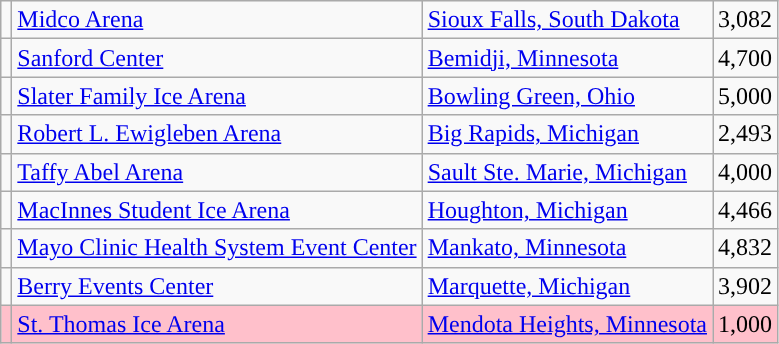<table class="wikitable sortable">
<tr>
<td><a href='#'></a></td>
<td><a href='#'>Midco Arena</a></td>
<td><a href='#'>Sioux Falls, South Dakota</a></td>
<td>3,082</td>
</tr>
<tr>
<td><a href='#'></a></td>
<td><a href='#'>Sanford Center</a></td>
<td><a href='#'>Bemidji, Minnesota</a></td>
<td>4,700</td>
</tr>
<tr>
<td><a href='#'></a></td>
<td><a href='#'>Slater Family Ice Arena</a></td>
<td><a href='#'>Bowling Green, Ohio</a></td>
<td>5,000</td>
</tr>
<tr>
<td><a href='#'></a></td>
<td><a href='#'>Robert L. Ewigleben Arena</a></td>
<td><a href='#'>Big Rapids, Michigan</a></td>
<td>2,493</td>
</tr>
<tr>
<td><a href='#'></a></td>
<td><a href='#'>Taffy Abel Arena</a></td>
<td><a href='#'>Sault Ste. Marie, Michigan</a></td>
<td>4,000</td>
</tr>
<tr>
<td><a href='#'></a></td>
<td><a href='#'>MacInnes Student Ice Arena</a></td>
<td><a href='#'>Houghton, Michigan</a></td>
<td>4,466</td>
</tr>
<tr>
<td><a href='#'></a></td>
<td><a href='#'>Mayo Clinic Health System Event Center</a></td>
<td><a href='#'>Mankato, Minnesota</a></td>
<td>4,832</td>
</tr>
<tr>
<td><a href='#'></a></td>
<td><a href='#'>Berry Events Center</a></td>
<td><a href='#'>Marquette, Michigan</a></td>
<td>3,902</td>
</tr>
<tr bgcolor=pink>
<td><a href='#'></a></td>
<td><a href='#'>St. Thomas Ice Arena</a></td>
<td><a href='#'>Mendota Heights, Minnesota</a></td>
<td>1,000</td>
</tr>
</table>
